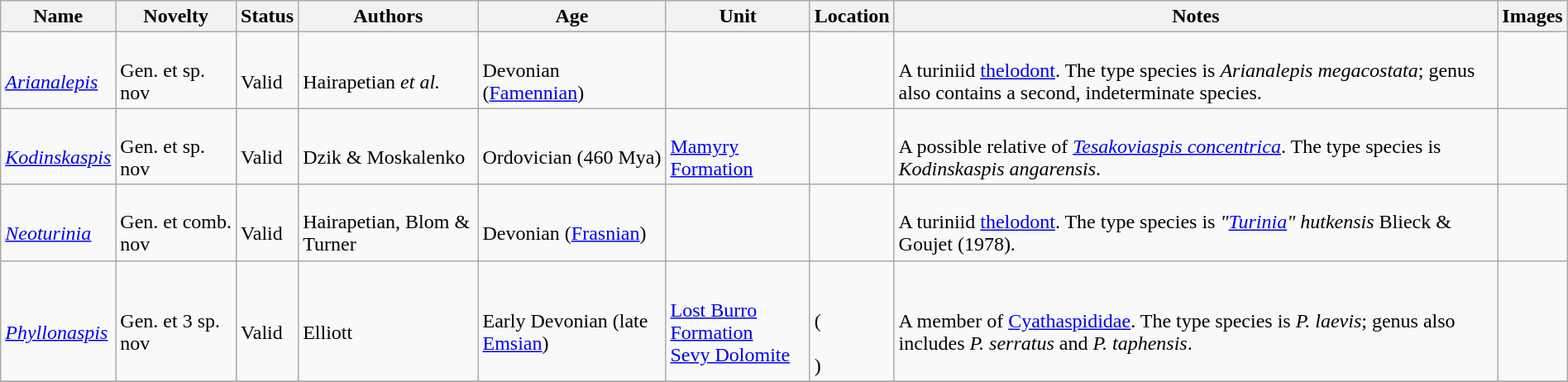<table class="wikitable sortable" align="center" width="100%">
<tr>
<th>Name</th>
<th>Novelty</th>
<th>Status</th>
<th>Authors</th>
<th>Age</th>
<th>Unit</th>
<th>Location</th>
<th>Notes</th>
<th>Images</th>
</tr>
<tr>
<td><br><em><a href='#'>Arianalepis</a></em></td>
<td><br>Gen. et sp. nov</td>
<td><br>Valid</td>
<td><br>Hairapetian <em>et al.</em></td>
<td><br>Devonian (<a href='#'>Famennian</a>)</td>
<td></td>
<td><br><br>
</td>
<td><br>A turiniid <a href='#'>thelodont</a>. The type species is <em>Arianalepis megacostata</em>; genus also contains a second, indeterminate species.</td>
<td></td>
</tr>
<tr>
<td><br><em><a href='#'>Kodinskaspis</a></em></td>
<td><br>Gen. et sp. nov</td>
<td><br>Valid</td>
<td><br>Dzik & Moskalenko</td>
<td><br>Ordovician (460 Mya)</td>
<td><br><a href='#'>Mamyry Formation</a></td>
<td><br></td>
<td><br>A possible relative of <em><a href='#'>Tesakoviaspis concentrica</a></em>. The type species is <em>Kodinskaspis angarensis</em>.</td>
<td></td>
</tr>
<tr>
<td><br><em><a href='#'>Neoturinia</a></em></td>
<td><br>Gen. et comb. nov</td>
<td><br>Valid</td>
<td><br>Hairapetian, Blom & Turner</td>
<td><br>Devonian (<a href='#'>Frasnian</a>)</td>
<td></td>
<td><br></td>
<td><br>A turiniid <a href='#'>thelodont</a>. The type species is <em>"<a href='#'>Turinia</a>" hutkensis</em> Blieck & Goujet (1978).</td>
<td></td>
</tr>
<tr>
<td><br><em><a href='#'>Phyllonaspis</a></em></td>
<td><br>Gen. et 3 sp. nov</td>
<td><br>Valid</td>
<td><br>Elliott</td>
<td><br>Early Devonian (late <a href='#'>Emsian</a>)</td>
<td><br><a href='#'>Lost Burro Formation</a><br>
<a href='#'>Sevy Dolomite</a></td>
<td><br><br>(<br><br>)</td>
<td><br>A member of <a href='#'>Cyathaspididae</a>. The type species is <em>P. laevis</em>; genus also includes <em>P. serratus</em> and <em>P. taphensis</em>.</td>
<td></td>
</tr>
<tr>
</tr>
</table>
